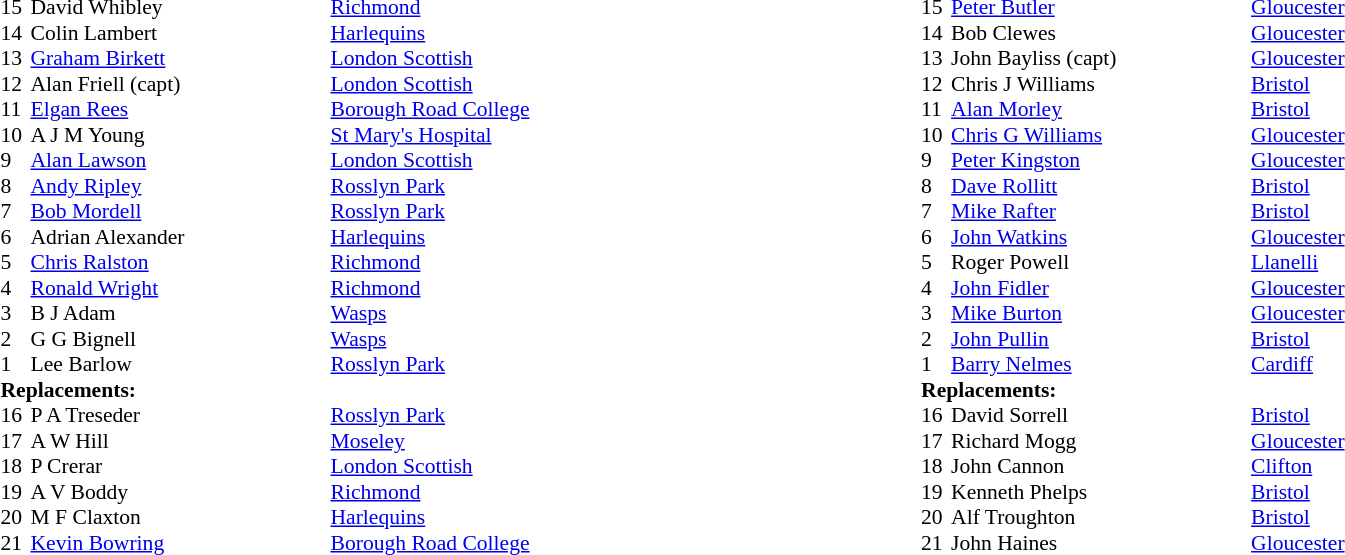<table width="80%">
<tr>
<td valign="top" width="50%"><br><table style="font-size: 90%" cellspacing="0" cellpadding="0">
<tr>
<th width="20"></th>
<th width="200"></th>
</tr>
<tr>
<td>15</td>
<td>David Whibley</td>
<td><a href='#'>Richmond</a></td>
</tr>
<tr>
<td>14</td>
<td>Colin Lambert</td>
<td><a href='#'>Harlequins</a></td>
</tr>
<tr>
<td>13</td>
<td><a href='#'>Graham Birkett</a></td>
<td><a href='#'>London Scottish</a></td>
</tr>
<tr>
<td>12</td>
<td>Alan Friell (capt)</td>
<td><a href='#'>London Scottish</a></td>
</tr>
<tr>
<td>11</td>
<td><a href='#'>Elgan Rees</a></td>
<td><a href='#'>Borough Road College</a></td>
</tr>
<tr>
<td>10</td>
<td>A J M Young</td>
<td><a href='#'>St Mary's Hospital</a></td>
</tr>
<tr>
<td>9</td>
<td><a href='#'>Alan Lawson</a></td>
<td><a href='#'>London Scottish</a></td>
</tr>
<tr>
<td>8</td>
<td><a href='#'>Andy Ripley</a></td>
<td><a href='#'>Rosslyn Park</a></td>
</tr>
<tr>
<td>7</td>
<td><a href='#'>Bob Mordell</a></td>
<td><a href='#'>Rosslyn Park</a></td>
</tr>
<tr>
<td>6</td>
<td>Adrian Alexander</td>
<td><a href='#'>Harlequins</a></td>
</tr>
<tr>
<td>5</td>
<td><a href='#'>Chris Ralston</a></td>
<td><a href='#'>Richmond</a></td>
</tr>
<tr>
<td>4</td>
<td><a href='#'>Ronald Wright</a></td>
<td><a href='#'>Richmond</a></td>
</tr>
<tr>
<td>3</td>
<td>B J Adam</td>
<td><a href='#'>Wasps</a></td>
</tr>
<tr>
<td>2</td>
<td>G G Bignell</td>
<td><a href='#'>Wasps</a></td>
</tr>
<tr>
<td>1</td>
<td>Lee Barlow</td>
<td><a href='#'>Rosslyn Park</a></td>
</tr>
<tr>
<td colspan=3><strong>Replacements:</strong></td>
</tr>
<tr>
<td>16</td>
<td>P A Treseder</td>
<td><a href='#'>Rosslyn Park</a></td>
</tr>
<tr>
<td>17</td>
<td>A W Hill</td>
<td><a href='#'>Moseley</a></td>
</tr>
<tr>
<td>18</td>
<td>P Crerar</td>
<td><a href='#'>London Scottish</a></td>
</tr>
<tr>
<td>19</td>
<td>A V Boddy</td>
<td><a href='#'>Richmond</a></td>
</tr>
<tr>
<td>20</td>
<td>M F Claxton</td>
<td><a href='#'>Harlequins</a></td>
</tr>
<tr>
<td>21</td>
<td><a href='#'>Kevin Bowring</a></td>
<td><a href='#'>Borough Road College</a></td>
</tr>
<tr>
</tr>
</table>
</td>
<td valign="top" width="50%"><br><table style="font-size: 90%" cellspacing="0" cellpadding="0" align="center">
<tr>
<th width="20"></th>
<th width="200"></th>
</tr>
<tr>
<td>15</td>
<td><a href='#'>Peter Butler</a></td>
<td><a href='#'>Gloucester</a></td>
</tr>
<tr>
<td>14</td>
<td>Bob Clewes</td>
<td><a href='#'>Gloucester</a></td>
</tr>
<tr>
<td>13</td>
<td>John Bayliss (capt)</td>
<td><a href='#'>Gloucester</a></td>
</tr>
<tr>
<td>12</td>
<td>Chris J Williams</td>
<td><a href='#'>Bristol</a></td>
</tr>
<tr>
<td>11</td>
<td><a href='#'>Alan Morley</a></td>
<td><a href='#'>Bristol</a></td>
</tr>
<tr>
<td>10</td>
<td><a href='#'>Chris G Williams</a></td>
<td><a href='#'>Gloucester</a></td>
</tr>
<tr>
<td>9</td>
<td><a href='#'>Peter Kingston</a></td>
<td><a href='#'>Gloucester</a></td>
</tr>
<tr>
<td>8</td>
<td><a href='#'>Dave Rollitt</a></td>
<td><a href='#'>Bristol</a></td>
</tr>
<tr>
<td>7</td>
<td><a href='#'>Mike Rafter</a></td>
<td><a href='#'>Bristol</a></td>
</tr>
<tr>
<td>6</td>
<td><a href='#'>John Watkins</a></td>
<td><a href='#'>Gloucester</a></td>
</tr>
<tr>
<td>5</td>
<td>Roger Powell</td>
<td><a href='#'>Llanelli</a></td>
</tr>
<tr>
<td>4</td>
<td><a href='#'>John Fidler</a></td>
<td><a href='#'>Gloucester</a></td>
</tr>
<tr>
<td>3</td>
<td><a href='#'>Mike Burton</a></td>
<td><a href='#'>Gloucester</a></td>
</tr>
<tr>
<td>2</td>
<td><a href='#'>John Pullin</a></td>
<td><a href='#'>Bristol</a></td>
</tr>
<tr>
<td>1</td>
<td><a href='#'>Barry Nelmes</a></td>
<td><a href='#'>Cardiff</a></td>
</tr>
<tr>
<td colspan=3><strong>Replacements:</strong></td>
</tr>
<tr>
<td>16</td>
<td>David Sorrell</td>
<td><a href='#'>Bristol</a></td>
</tr>
<tr>
<td>17</td>
<td>Richard Mogg</td>
<td><a href='#'>Gloucester</a></td>
</tr>
<tr>
<td>18</td>
<td>John Cannon</td>
<td><a href='#'>Clifton</a></td>
</tr>
<tr>
<td>19</td>
<td>Kenneth Phelps</td>
<td><a href='#'>Bristol</a></td>
</tr>
<tr>
<td>20</td>
<td>Alf Troughton</td>
<td><a href='#'>Bristol</a></td>
</tr>
<tr>
<td>21</td>
<td>John Haines</td>
<td><a href='#'>Gloucester</a></td>
</tr>
<tr>
</tr>
</table>
</td>
</tr>
</table>
